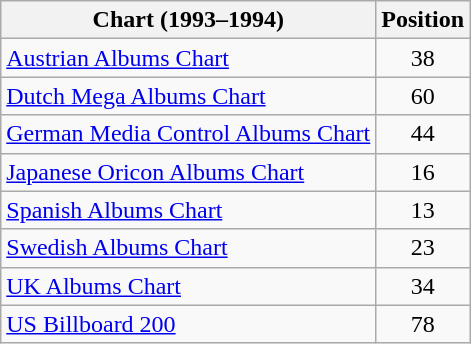<table class="wikitable sortable" style="text-align:center">
<tr>
<th>Chart (1993–1994)</th>
<th>Position</th>
</tr>
<tr>
<td align="left"><a href='#'>Austrian Albums Chart</a></td>
<td>38</td>
</tr>
<tr>
<td align="left"><a href='#'>Dutch Mega Albums Chart</a></td>
<td>60</td>
</tr>
<tr>
<td align="left"><a href='#'>German Media Control Albums Chart</a></td>
<td>44</td>
</tr>
<tr>
<td align="left"><a href='#'>Japanese Oricon Albums Chart</a></td>
<td>16</td>
</tr>
<tr>
<td align="left"><a href='#'>Spanish Albums Chart</a></td>
<td>13</td>
</tr>
<tr>
<td align="left"><a href='#'>Swedish Albums Chart</a></td>
<td>23</td>
</tr>
<tr>
<td align="left"><a href='#'>UK Albums Chart</a></td>
<td>34</td>
</tr>
<tr>
<td align="left"><a href='#'>US Billboard 200</a></td>
<td>78</td>
</tr>
</table>
